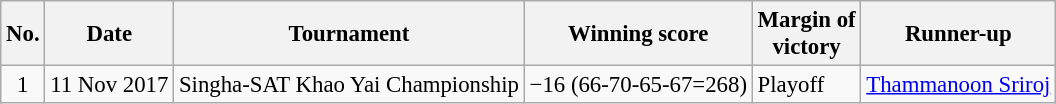<table class="wikitable" style="font-size:95%;">
<tr>
<th>No.</th>
<th>Date</th>
<th>Tournament</th>
<th>Winning score</th>
<th>Margin of<br>victory</th>
<th>Runner-up</th>
</tr>
<tr>
<td align=center>1</td>
<td align=right>11 Nov 2017</td>
<td>Singha-SAT Khao Yai Championship</td>
<td>−16 (66-70-65-67=268)</td>
<td>Playoff</td>
<td> <a href='#'>Thammanoon Sriroj</a></td>
</tr>
</table>
